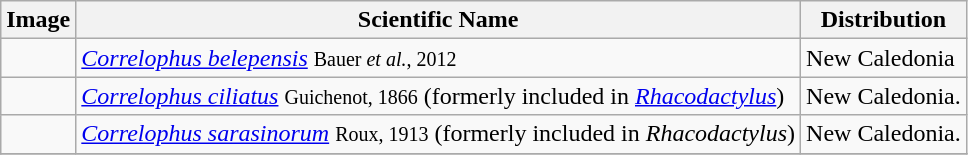<table class="wikitable">
<tr>
<th>Image</th>
<th>Scientific Name</th>
<th>Distribution</th>
</tr>
<tr>
<td></td>
<td><em><a href='#'>Correlophus belepensis</a></em> <small>Bauer <em>et al.</em>, 2012</small></td>
<td>New Caledonia</td>
</tr>
<tr>
<td></td>
<td><em><a href='#'>Correlophus ciliatus</a></em> <small>Guichenot, 1866</small> (formerly included in <em><a href='#'>Rhacodactylus</a></em>)</td>
<td>New Caledonia.</td>
</tr>
<tr>
<td></td>
<td><em><a href='#'>Correlophus sarasinorum</a></em> <small>Roux, 1913</small> (formerly included in <em>Rhacodactylus</em>)</td>
<td>New Caledonia.</td>
</tr>
<tr>
</tr>
</table>
